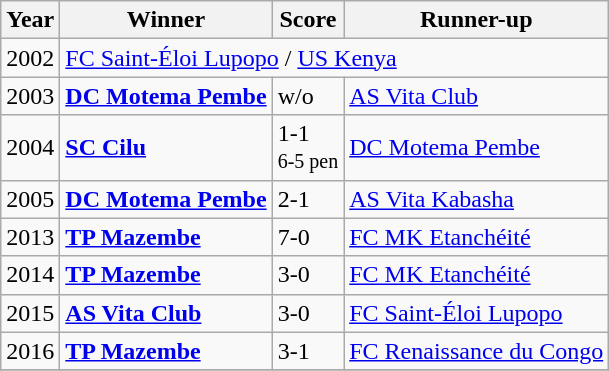<table class="wikitable">
<tr>
<th>Year</th>
<th>Winner</th>
<th>Score</th>
<th>Runner-up</th>
</tr>
<tr>
<td>2002</td>
<td colspan="3"><a href='#'>FC Saint-Éloi Lupopo</a> / <a href='#'>US Kenya</a></td>
</tr>
<tr>
<td>2003</td>
<td><strong><a href='#'>DC Motema Pembe</a></strong></td>
<td>w/o</td>
<td><a href='#'>AS Vita Club</a></td>
</tr>
<tr>
<td>2004</td>
<td><strong><a href='#'>SC Cilu</a></strong></td>
<td>1-1<br><small>6-5 pen</small></td>
<td><a href='#'>DC Motema Pembe</a></td>
</tr>
<tr>
<td>2005</td>
<td><strong><a href='#'>DC Motema Pembe</a></strong></td>
<td>2-1</td>
<td><a href='#'>AS Vita Kabasha</a></td>
</tr>
<tr>
<td>2013</td>
<td><strong><a href='#'>TP Mazembe</a></strong></td>
<td>7-0</td>
<td><a href='#'>FC MK Etanchéité</a></td>
</tr>
<tr>
<td>2014</td>
<td><strong><a href='#'>TP Mazembe</a></strong></td>
<td>3-0</td>
<td><a href='#'>FC MK Etanchéité</a></td>
</tr>
<tr>
<td>2015</td>
<td><strong><a href='#'>AS Vita Club</a></strong></td>
<td>3-0</td>
<td><a href='#'>FC Saint-Éloi Lupopo</a></td>
</tr>
<tr>
<td>2016</td>
<td><strong><a href='#'>TP Mazembe</a></strong></td>
<td>3-1</td>
<td><a href='#'>FC Renaissance du Congo</a></td>
</tr>
<tr>
</tr>
</table>
